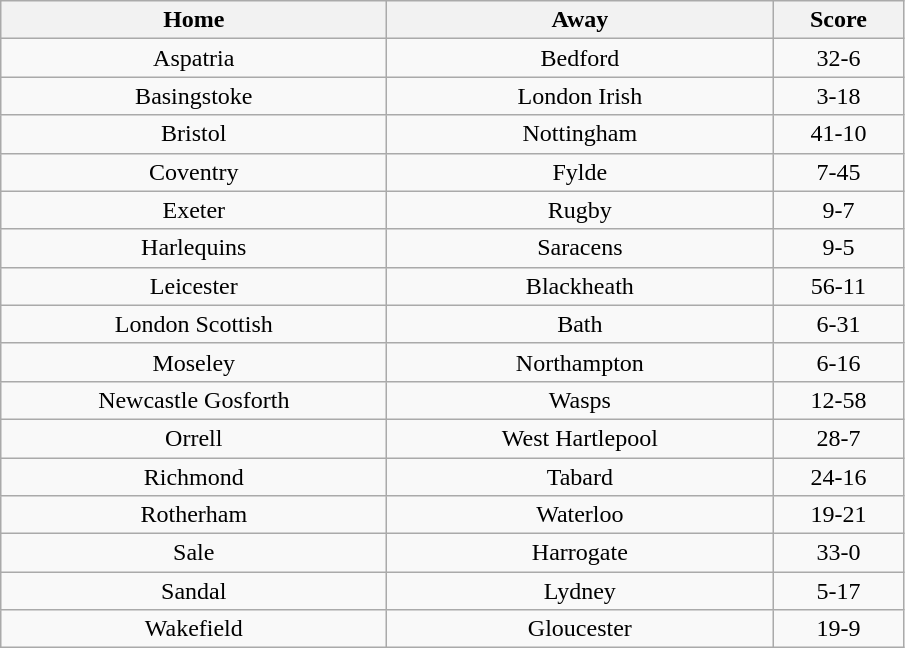<table class="wikitable" style="text-align: center">
<tr>
<th width=250>Home</th>
<th width=250>Away</th>
<th width=80>Score</th>
</tr>
<tr>
<td>Aspatria</td>
<td>Bedford</td>
<td>32-6</td>
</tr>
<tr>
<td>Basingstoke</td>
<td>London Irish</td>
<td>3-18</td>
</tr>
<tr>
<td>Bristol</td>
<td>Nottingham</td>
<td>41-10</td>
</tr>
<tr>
<td>Coventry</td>
<td>Fylde</td>
<td>7-45</td>
</tr>
<tr>
<td>Exeter</td>
<td>Rugby</td>
<td>9-7</td>
</tr>
<tr>
<td>Harlequins</td>
<td>Saracens</td>
<td>9-5</td>
</tr>
<tr>
<td>Leicester</td>
<td>Blackheath</td>
<td>56-11</td>
</tr>
<tr>
<td>London Scottish</td>
<td>Bath</td>
<td>6-31</td>
</tr>
<tr>
<td>Moseley</td>
<td>Northampton</td>
<td>6-16</td>
</tr>
<tr>
<td>Newcastle Gosforth</td>
<td>Wasps</td>
<td>12-58</td>
</tr>
<tr>
<td>Orrell</td>
<td>West Hartlepool</td>
<td>28-7</td>
</tr>
<tr>
<td>Richmond</td>
<td>Tabard</td>
<td>24-16</td>
</tr>
<tr>
<td>Rotherham</td>
<td>Waterloo</td>
<td>19-21</td>
</tr>
<tr>
<td>Sale</td>
<td>Harrogate</td>
<td>33-0</td>
</tr>
<tr>
<td>Sandal</td>
<td>Lydney</td>
<td>5-17</td>
</tr>
<tr>
<td>Wakefield</td>
<td>Gloucester</td>
<td>19-9</td>
</tr>
</table>
